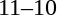<table style="text-align:center">
<tr>
<th width=200></th>
<th width=100></th>
<th width=200></th>
</tr>
<tr>
<td align=right><strong></strong></td>
<td>11–10</td>
<td align=left></td>
</tr>
</table>
